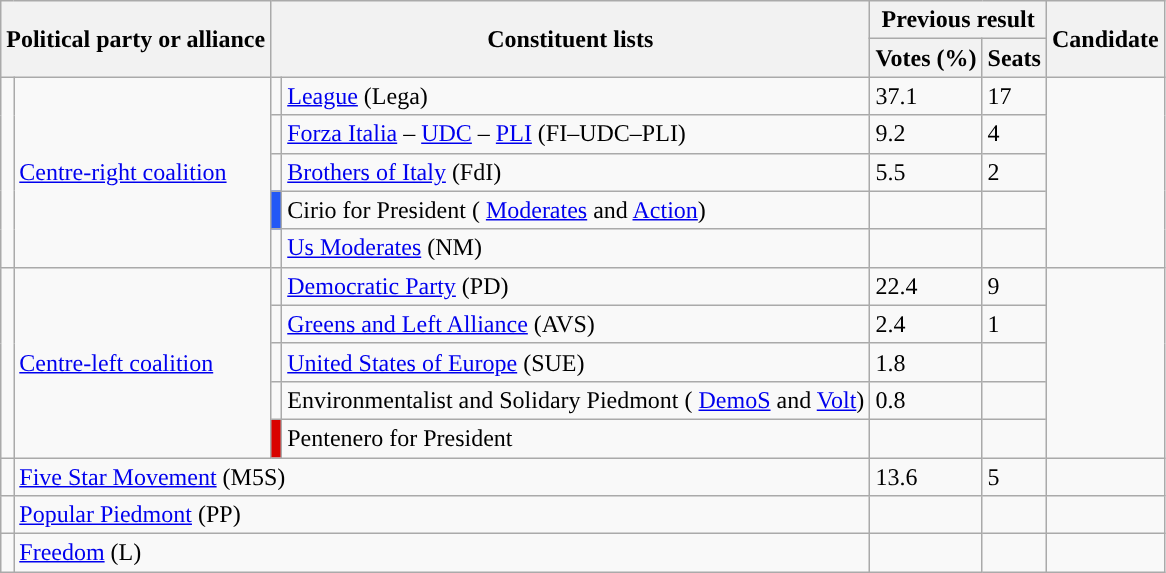<table class="wikitable" style="text-align:left">
<tr>
<th colspan=2 rowspan="2">Political party or alliance</th>
<th colspan=2 rowspan="2">Constituent lists</th>
<th colspan="2">Previous result</th>
<th colspan="2" rowspan="2">Candidate</th>
</tr>
<tr>
<th>Votes (%)</th>
<th>Seats</th>
</tr>
<tr>
<td rowspan="5" style="background:"></td>
<td rowspan=5><a href='#'>Centre-right coalition</a></td>
<td></td>
<td style="text-align:left;"><a href='#'>League</a> (Lega)</td>
<td>37.1</td>
<td>17</td>
<td rowspan="5"></td>
</tr>
<tr>
<td></td>
<td style="text-align:left;"><a href='#'>Forza Italia</a> – <a href='#'>UDC</a> – <a href='#'>PLI</a> (FI–UDC–PLI)</td>
<td>9.2</td>
<td>4</td>
</tr>
<tr>
<td></td>
<td style="text-align:left;"><a href='#'>Brothers of Italy</a> (FdI)</td>
<td>5.5</td>
<td>2</td>
</tr>
<tr>
<td bgcolor="#2358F6"></td>
<td>Cirio for President ( <a href='#'>Moderates</a> and <a href='#'>Action</a>)</td>
<td></td>
<td></td>
</tr>
<tr>
<td style="background-color:"></td>
<td style="text-align:left;"><a href='#'>Us Moderates</a> (NM)</td>
<td></td>
<td></td>
</tr>
<tr>
<td rowspan="5"></td>
<td rowspan=5><a href='#'>Centre-left coalition</a></td>
<td style="background-color:"></td>
<td><a href='#'>Democratic Party</a> (PD)</td>
<td>22.4</td>
<td>9</td>
<td rowspan="5"></td>
</tr>
<tr>
<td style="background-color:"></td>
<td><a href='#'>Greens and Left Alliance</a> (AVS)</td>
<td>2.4</td>
<td>1</td>
</tr>
<tr>
<td style="background-color:"></td>
<td><a href='#'>United States of Europe</a> (SUE)</td>
<td>1.8</td>
<td></td>
</tr>
<tr>
<td style="background-color:"></td>
<td>Environmentalist and Solidary Piedmont ( <a href='#'>DemoS</a> and <a href='#'>Volt</a>)</td>
<td>0.8</td>
<td></td>
</tr>
<tr>
<td style="background-color:#D90300"></td>
<td>Pentenero for President</td>
<td></td>
<td></td>
</tr>
<tr>
<td style="background-color:"></td>
<td colspan=3><a href='#'>Five Star Movement</a> (M5S)</td>
<td>13.6</td>
<td>5</td>
<td></td>
</tr>
<tr>
<td style="background-color:"></td>
<td colspan=3><a href='#'>Popular Piedmont</a> (PP)</td>
<td></td>
<td></td>
<td></td>
</tr>
<tr>
<td style="background-color:"></td>
<td colspan=3><a href='#'>Freedom</a> (L)</td>
<td></td>
<td></td>
<td></td>
</tr>
</table>
